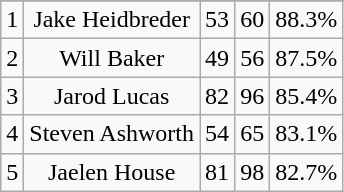<table class="wikitable sortable" style="text-align:center">
<tr>
</tr>
<tr>
<td>1</td>
<td>Jake Heidbreder</td>
<td>53</td>
<td>60</td>
<td>88.3%</td>
</tr>
<tr>
<td>2</td>
<td>Will Baker</td>
<td>49</td>
<td>56</td>
<td>87.5%</td>
</tr>
<tr>
<td>3</td>
<td>Jarod Lucas</td>
<td>82</td>
<td>96</td>
<td>85.4%</td>
</tr>
<tr>
<td>4</td>
<td>Steven Ashworth</td>
<td>54</td>
<td>65</td>
<td>83.1%</td>
</tr>
<tr>
<td>5</td>
<td>Jaelen House</td>
<td>81</td>
<td>98</td>
<td>82.7%</td>
</tr>
</table>
